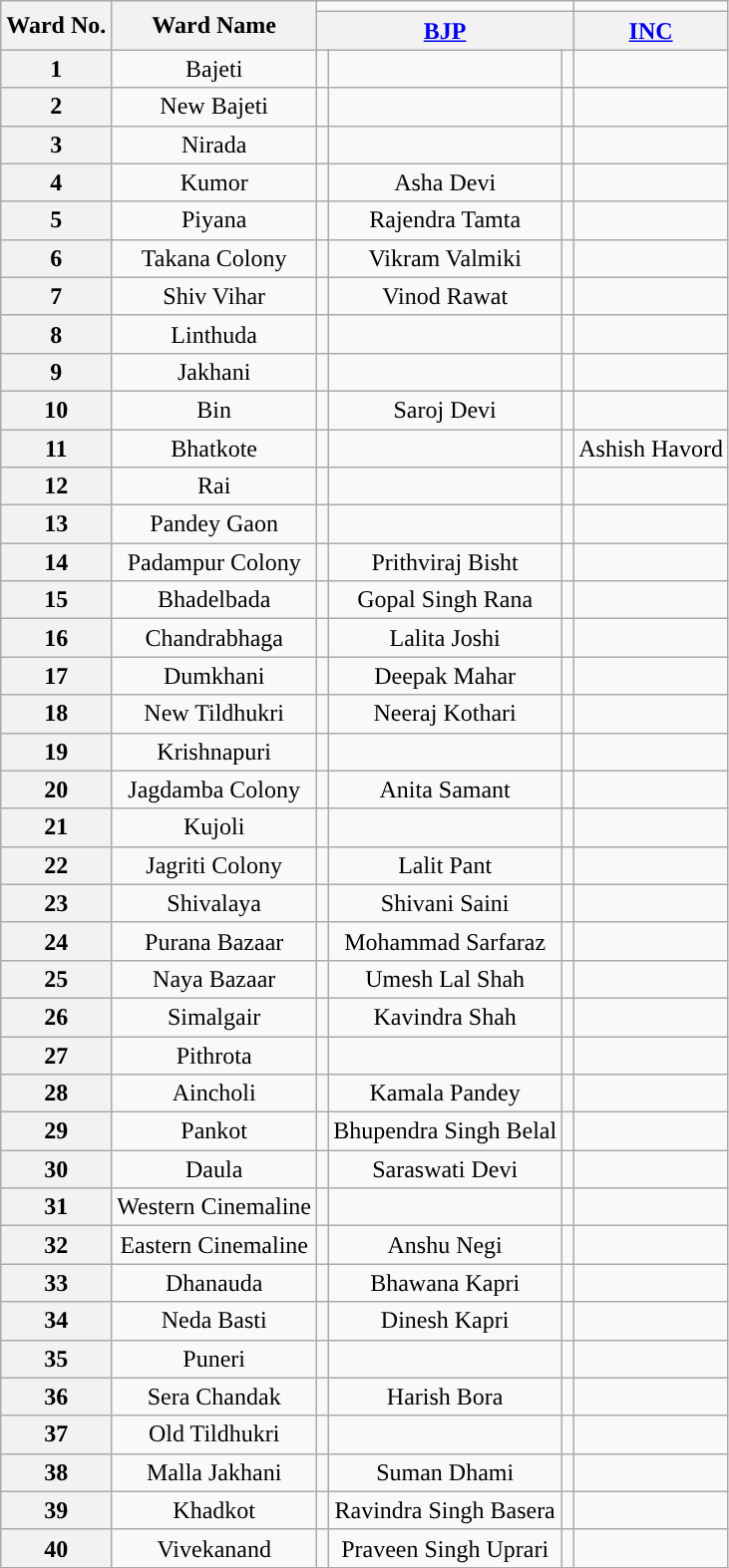<table class="wikitable sortable" style="text-align:center;">
<tr>
<th rowspan="2">Ward No.</th>
<th rowspan="2">Ward Name</th>
<td colspan="3" style="background:"></td>
<td colspan="3" style="background:"></td>
</tr>
<tr>
<th colspan="3"><a href='#'>BJP</a></th>
<th colspan="3"><a href='#'>INC</a></th>
</tr>
<tr>
<th>1</th>
<td>Bajeti</td>
<td></td>
<td></td>
<td></td>
<td></td>
</tr>
<tr>
<th>2</th>
<td>New Bajeti</td>
<td></td>
<td></td>
<td></td>
<td></td>
</tr>
<tr>
<th>3</th>
<td>Nirada</td>
<td></td>
<td></td>
<td></td>
<td></td>
</tr>
<tr>
<th>4</th>
<td>Kumor</td>
<td></td>
<td>Asha Devi</td>
<td></td>
<td></td>
</tr>
<tr>
<th>5</th>
<td>Piyana</td>
<td></td>
<td>Rajendra Tamta</td>
<td></td>
<td></td>
</tr>
<tr>
<th>6</th>
<td>Takana Colony</td>
<td></td>
<td>Vikram Valmiki</td>
<td></td>
<td></td>
</tr>
<tr>
<th>7</th>
<td>Shiv Vihar</td>
<td></td>
<td>Vinod Rawat</td>
<td></td>
<td></td>
</tr>
<tr>
<th>8</th>
<td>Linthuda</td>
<td></td>
<td></td>
<td></td>
<td></td>
</tr>
<tr>
<th>9</th>
<td>Jakhani</td>
<td></td>
<td></td>
<td></td>
<td></td>
</tr>
<tr>
<th>10</th>
<td>Bin</td>
<td></td>
<td>Saroj Devi</td>
<td></td>
<td></td>
</tr>
<tr>
<th>11</th>
<td>Bhatkote</td>
<td></td>
<td></td>
<td></td>
<td>Ashish Havord</td>
</tr>
<tr>
<th>12</th>
<td>Rai</td>
<td></td>
<td></td>
<td></td>
<td></td>
</tr>
<tr>
<th>13</th>
<td>Pandey Gaon</td>
<td></td>
<td></td>
<td></td>
<td></td>
</tr>
<tr>
<th>14</th>
<td>Padampur Colony</td>
<td></td>
<td>Prithviraj Bisht</td>
<td></td>
<td></td>
</tr>
<tr>
<th>15</th>
<td>Bhadelbada</td>
<td></td>
<td>Gopal Singh Rana</td>
<td></td>
<td></td>
</tr>
<tr>
<th>16</th>
<td>Chandrabhaga</td>
<td></td>
<td>Lalita Joshi</td>
<td></td>
<td></td>
</tr>
<tr>
<th>17</th>
<td>Dumkhani</td>
<td></td>
<td>Deepak Mahar</td>
<td></td>
<td></td>
</tr>
<tr>
<th>18</th>
<td>New Tildhukri</td>
<td></td>
<td>Neeraj Kothari</td>
<td></td>
<td></td>
</tr>
<tr>
<th>19</th>
<td>Krishnapuri</td>
<td></td>
<td></td>
<td></td>
<td></td>
</tr>
<tr>
<th>20</th>
<td>Jagdamba Colony</td>
<td></td>
<td>Anita Samant</td>
<td></td>
<td></td>
</tr>
<tr>
<th>21</th>
<td>Kujoli</td>
<td></td>
<td></td>
<td></td>
<td></td>
</tr>
<tr>
<th>22</th>
<td>Jagriti Colony</td>
<td></td>
<td>Lalit Pant</td>
<td></td>
<td></td>
</tr>
<tr>
<th>23</th>
<td>Shivalaya</td>
<td></td>
<td>Shivani Saini</td>
<td></td>
<td></td>
</tr>
<tr>
<th>24</th>
<td>Purana Bazaar</td>
<td></td>
<td>Mohammad Sarfaraz</td>
<td></td>
<td></td>
</tr>
<tr>
<th>25</th>
<td>Naya Bazaar</td>
<td></td>
<td>Umesh Lal Shah</td>
<td></td>
<td></td>
</tr>
<tr>
<th>26</th>
<td>Simalgair</td>
<td></td>
<td>Kavindra Shah</td>
<td></td>
<td></td>
</tr>
<tr>
<th>27</th>
<td>Pithrota</td>
<td></td>
<td></td>
<td></td>
<td></td>
</tr>
<tr>
<th>28</th>
<td>Aincholi</td>
<td></td>
<td>Kamala Pandey</td>
<td></td>
<td></td>
</tr>
<tr>
<th>29</th>
<td>Pankot</td>
<td></td>
<td>Bhupendra Singh Belal</td>
<td></td>
<td></td>
</tr>
<tr>
<th>30</th>
<td>Daula</td>
<td></td>
<td>Saraswati Devi</td>
<td></td>
<td></td>
</tr>
<tr>
<th>31</th>
<td>Western Cinemaline</td>
<td></td>
<td></td>
<td></td>
<td></td>
</tr>
<tr>
<th>32</th>
<td>Eastern Cinemaline</td>
<td></td>
<td>Anshu Negi</td>
<td></td>
<td></td>
</tr>
<tr>
<th>33</th>
<td>Dhanauda</td>
<td></td>
<td>Bhawana Kapri</td>
<td></td>
<td></td>
</tr>
<tr>
<th>34</th>
<td>Neda Basti</td>
<td></td>
<td>Dinesh Kapri</td>
<td></td>
<td></td>
</tr>
<tr>
<th>35</th>
<td>Puneri</td>
<td></td>
<td></td>
<td></td>
<td></td>
</tr>
<tr>
<th>36</th>
<td>Sera Chandak</td>
<td></td>
<td>Harish Bora</td>
<td></td>
<td></td>
</tr>
<tr>
<th>37</th>
<td>Old Tildhukri</td>
<td></td>
<td></td>
<td></td>
<td></td>
</tr>
<tr>
<th>38</th>
<td>Malla Jakhani</td>
<td></td>
<td>Suman Dhami</td>
<td></td>
<td></td>
</tr>
<tr>
<th>39</th>
<td>Khadkot</td>
<td></td>
<td>Ravindra Singh Basera</td>
<td></td>
<td></td>
</tr>
<tr>
<th>40</th>
<td>Vivekanand</td>
<td></td>
<td>Praveen Singh Uprari</td>
<td></td>
<td></td>
</tr>
</table>
